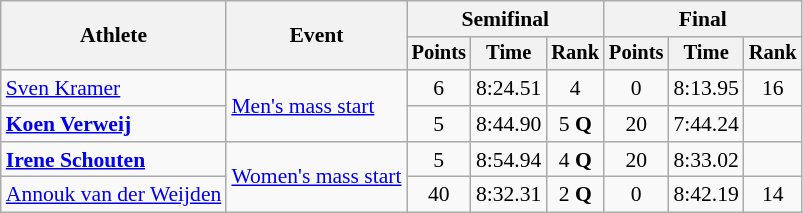<table class="wikitable" style="font-size:90%">
<tr>
<th rowspan="2">Athlete</th>
<th rowspan="2">Event</th>
<th colspan="3">Semifinal</th>
<th colspan="3">Final</th>
</tr>
<tr style="font-size:95%">
<th>Points</th>
<th>Time</th>
<th>Rank</th>
<th>Points</th>
<th>Time</th>
<th>Rank</th>
</tr>
<tr align=center>
<td align=left><a href='#'>Sven Kramer</a></td>
<td align=left rowspan=2><a href='#'>Men's mass start</a></td>
<td>6</td>
<td>8:24.51</td>
<td>4 </td>
<td>0</td>
<td>8:13.95</td>
<td>16</td>
</tr>
<tr align=center>
<td align=left><strong><a href='#'>Koen Verweij</a></strong></td>
<td>5</td>
<td>8:44.90</td>
<td>5 <strong>Q</strong></td>
<td>20</td>
<td>7:44.24</td>
<td></td>
</tr>
<tr align=center>
<td align=left><strong><a href='#'>Irene Schouten</a></strong></td>
<td align=left rowspan=2><a href='#'>Women's mass start</a></td>
<td>5</td>
<td>8:54.94</td>
<td>4 <strong>Q</strong></td>
<td>20</td>
<td>8:33.02</td>
<td></td>
</tr>
<tr align=center>
<td align=left><a href='#'>Annouk van der Weijden</a></td>
<td>40</td>
<td>8:32.31</td>
<td>2 <strong>Q</strong></td>
<td>0</td>
<td>8:42.19</td>
<td>14</td>
</tr>
</table>
